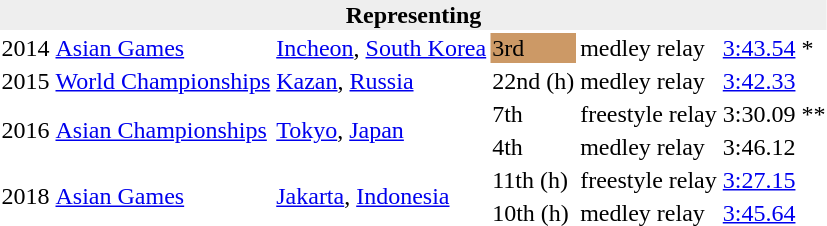<table>
<tr>
<th bgcolor="#eeeeee" colspan="6">Representing </th>
</tr>
<tr>
<td>2014</td>
<td><a href='#'>Asian Games</a></td>
<td align=left> <a href='#'>Incheon</a>, <a href='#'>South Korea</a></td>
<td bgcolor="cc9966">3rd</td>
<td> medley relay</td>
<td><a href='#'>3:43.54</a> *</td>
</tr>
<tr>
<td>2015</td>
<td><a href='#'>World Championships</a></td>
<td align=left> <a href='#'>Kazan</a>, <a href='#'>Russia</a></td>
<td>22nd (h)</td>
<td> medley relay</td>
<td><a href='#'>3:42.33</a></td>
</tr>
<tr>
<td rowspan="2">2016</td>
<td rowspan="2"><a href='#'>Asian Championships</a></td>
<td rowspan="2" align=left> <a href='#'>Tokyo</a>, <a href='#'>Japan</a></td>
<td>7th</td>
<td> freestyle relay</td>
<td>3:30.09 **</td>
</tr>
<tr>
<td>4th</td>
<td> medley relay</td>
<td>3:46.12</td>
</tr>
<tr>
<td rowspan="2">2018</td>
<td rowspan="2"><a href='#'>Asian Games</a></td>
<td rowspan="2" align=left> <a href='#'>Jakarta</a>, <a href='#'>Indonesia</a></td>
<td>11th (h)</td>
<td> freestyle relay</td>
<td><a href='#'>3:27.15</a></td>
</tr>
<tr>
<td>10th (h)</td>
<td> medley relay</td>
<td><a href='#'>3:45.64</a></td>
</tr>
</table>
